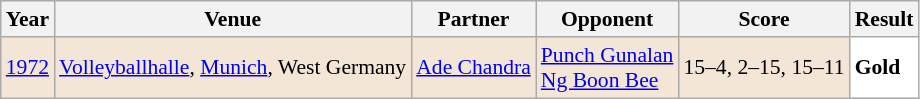<table class="sortable wikitable" style="font-size: 90%;">
<tr>
<th>Year</th>
<th>Venue</th>
<th>Partner</th>
<th>Opponent</th>
<th>Score</th>
<th>Result</th>
</tr>
<tr style="background:#F3E6D7">
<td align="center"><a href='#'>1972</a></td>
<td align="left"><a href='#'>Volleyballhalle</a>, <a href='#'>Munich</a>, West Germany</td>
<td align="left"> <a href='#'>Ade Chandra</a></td>
<td align="left"> <a href='#'>Punch Gunalan</a><br> <a href='#'>Ng Boon Bee</a></td>
<td align="left">15–4, 2–15, 15–11</td>
<td style="text-align:left; background:white"> <strong>Gold</strong></td>
</tr>
</table>
